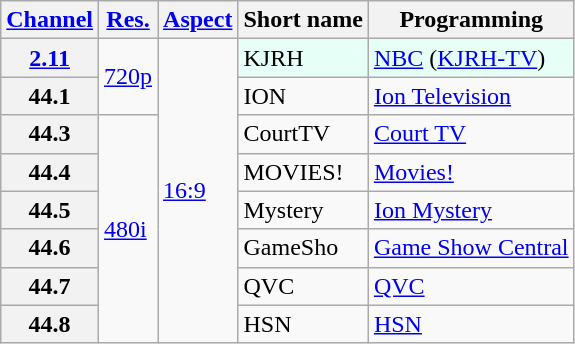<table class="wikitable">
<tr>
<th scope = "col"><a href='#'>Channel</a></th>
<th scope = "col"><a href='#'>Res.</a></th>
<th scope = "col"><a href='#'>Aspect</a></th>
<th scope = "col">Short name</th>
<th scope = "col">Programming</th>
</tr>
<tr>
<th scope = "row"><a href='#'>2.11</a></th>
<td rowspan=2><a href='#'>720p</a></td>
<td rowspan=8><a href='#'>16:9</a></td>
<td style="background-color: #E6FFF7;">KJRH</td>
<td style="background-color: #E6FFF7;"><a href='#'>NBC</a> (<a href='#'>KJRH-TV</a>)</td>
</tr>
<tr>
<th scope = "row">44.1</th>
<td>ION</td>
<td><a href='#'>Ion Television</a></td>
</tr>
<tr>
<th scope = "row">44.3</th>
<td rowspan=6><a href='#'>480i</a></td>
<td>CourtTV</td>
<td><a href='#'>Court TV</a></td>
</tr>
<tr>
<th scope = "row">44.4</th>
<td>MOVIES!</td>
<td><a href='#'>Movies!</a></td>
</tr>
<tr>
<th scope = "row">44.5</th>
<td>Mystery</td>
<td><a href='#'>Ion Mystery</a></td>
</tr>
<tr>
<th scope = "row">44.6</th>
<td>GameSho</td>
<td><a href='#'>Game Show Central</a></td>
</tr>
<tr>
<th scope = "row">44.7</th>
<td>QVC</td>
<td><a href='#'>QVC</a></td>
</tr>
<tr>
<th scope = "row">44.8</th>
<td>HSN</td>
<td><a href='#'>HSN</a></td>
</tr>
</table>
